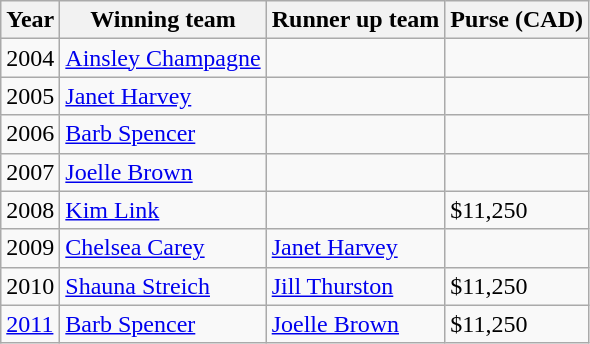<table class="wikitable">
<tr>
<th>Year</th>
<th>Winning team</th>
<th>Runner up team</th>
<th>Purse (CAD)</th>
</tr>
<tr>
<td>2004</td>
<td> <a href='#'>Ainsley Champagne</a></td>
<td></td>
<td></td>
</tr>
<tr>
<td>2005</td>
<td> <a href='#'>Janet Harvey</a></td>
<td></td>
<td></td>
</tr>
<tr>
<td>2006</td>
<td> <a href='#'>Barb Spencer</a></td>
<td></td>
<td></td>
</tr>
<tr>
<td>2007</td>
<td> <a href='#'>Joelle Brown</a></td>
<td></td>
<td></td>
</tr>
<tr>
<td>2008</td>
<td> <a href='#'>Kim Link</a></td>
<td></td>
<td>$11,250</td>
</tr>
<tr>
<td>2009</td>
<td> <a href='#'>Chelsea Carey</a></td>
<td> <a href='#'>Janet Harvey</a></td>
<td></td>
</tr>
<tr>
<td>2010</td>
<td> <a href='#'>Shauna Streich</a></td>
<td> <a href='#'>Jill Thurston</a></td>
<td>$11,250</td>
</tr>
<tr>
<td><a href='#'>2011</a></td>
<td> <a href='#'>Barb Spencer</a></td>
<td> <a href='#'>Joelle Brown</a></td>
<td>$11,250</td>
</tr>
</table>
